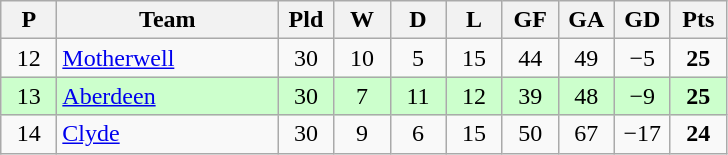<table class="wikitable" style="text-align: center;">
<tr>
<th width=30>P</th>
<th width=140>Team</th>
<th width=30>Pld</th>
<th width=30>W</th>
<th width=30>D</th>
<th width=30>L</th>
<th width=30>GF</th>
<th width=30>GA</th>
<th width=30>GD</th>
<th width=30>Pts</th>
</tr>
<tr>
<td>12</td>
<td align=left><a href='#'>Motherwell</a></td>
<td>30</td>
<td>10</td>
<td>5</td>
<td>15</td>
<td>44</td>
<td>49</td>
<td>−5</td>
<td><strong>25</strong></td>
</tr>
<tr style="background:#ccffcc;">
<td>13</td>
<td align=left><a href='#'>Aberdeen</a></td>
<td>30</td>
<td>7</td>
<td>11</td>
<td>12</td>
<td>39</td>
<td>48</td>
<td>−9</td>
<td><strong>25</strong></td>
</tr>
<tr>
<td>14</td>
<td align=left><a href='#'>Clyde</a></td>
<td>30</td>
<td>9</td>
<td>6</td>
<td>15</td>
<td>50</td>
<td>67</td>
<td>−17</td>
<td><strong>24</strong></td>
</tr>
</table>
